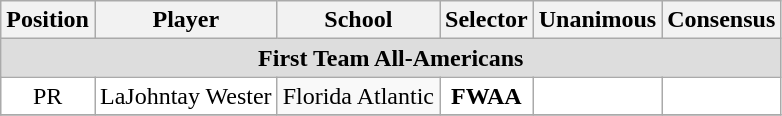<table class="wikitable" border="0">
<tr>
<th>Position</th>
<th>Player</th>
<th>School</th>
<th>Selector</th>
<th>Unanimous</th>
<th>Consensus</th>
</tr>
<tr>
<td colspan="6" style="text-align:center; background:#ddd;"><strong>First Team All-Americans</strong></td>
</tr>
<tr style="text-align:center;">
<td style="background:white">PR</td>
<td style="background:white">LaJohntay Wester</td>
<td style=>Florida Atlantic</td>
<td style="background:white"><strong>FWAA</strong></td>
<td style="background:white"></td>
<td style="background:white"></td>
</tr>
<tr>
</tr>
</table>
